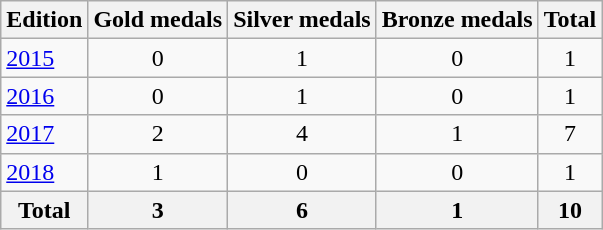<table class="wikitable">
<tr>
<th>Edition</th>
<th>Gold medals</th>
<th>Silver medals</th>
<th>Bronze medals</th>
<th>Total</th>
</tr>
<tr>
<td><a href='#'>2015</a></td>
<td style="text-align:center;">0</td>
<td style="text-align:center;">1</td>
<td style="text-align:center;">0</td>
<td style="text-align:center;">1</td>
</tr>
<tr>
<td><a href='#'>2016</a></td>
<td style="text-align:center;">0</td>
<td style="text-align:center;">1</td>
<td style="text-align:center;">0</td>
<td style="text-align:center;">1</td>
</tr>
<tr>
<td><a href='#'>2017</a></td>
<td style="text-align:center;">2</td>
<td style="text-align:center;">4</td>
<td style="text-align:center;">1</td>
<td style="text-align:center;">7</td>
</tr>
<tr>
<td><a href='#'>2018</a></td>
<td style="text-align:center;">1</td>
<td style="text-align:center;">0</td>
<td style="text-align:center;">0</td>
<td style="text-align:center;">1</td>
</tr>
<tr>
<th>Total</th>
<th style="text-align:center;">3</th>
<th style="text-align:center;">6</th>
<th style="text-align:center;">1</th>
<th style="text-align:center;">10</th>
</tr>
</table>
